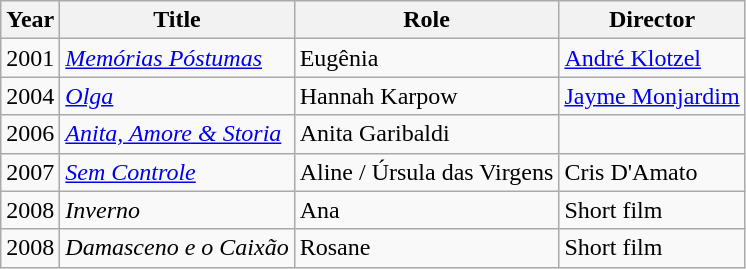<table class="wikitable">
<tr>
<th>Year</th>
<th>Title</th>
<th>Role</th>
<th>Director</th>
</tr>
<tr>
<td>2001</td>
<td><em><a href='#'>Memórias Póstumas</a></em></td>
<td>Eugênia</td>
<td><a href='#'>André Klotzel</a></td>
</tr>
<tr>
<td>2004</td>
<td><em><a href='#'>Olga</a></em></td>
<td>Hannah Karpow</td>
<td><a href='#'>Jayme Monjardim</a></td>
</tr>
<tr>
<td>2006</td>
<td><em><a href='#'>Anita, Amore & Storia</a></em></td>
<td>Anita Garibaldi</td>
<td></td>
</tr>
<tr>
<td>2007</td>
<td><em><a href='#'>Sem Controle</a></em></td>
<td>Aline / Úrsula das Virgens</td>
<td>Cris D'Amato</td>
</tr>
<tr>
<td>2008</td>
<td><em>Inverno</em></td>
<td>Ana</td>
<td>Short film</td>
</tr>
<tr>
<td>2008</td>
<td><em>Damasceno e o Caixão</em></td>
<td>Rosane</td>
<td>Short film</td>
</tr>
</table>
